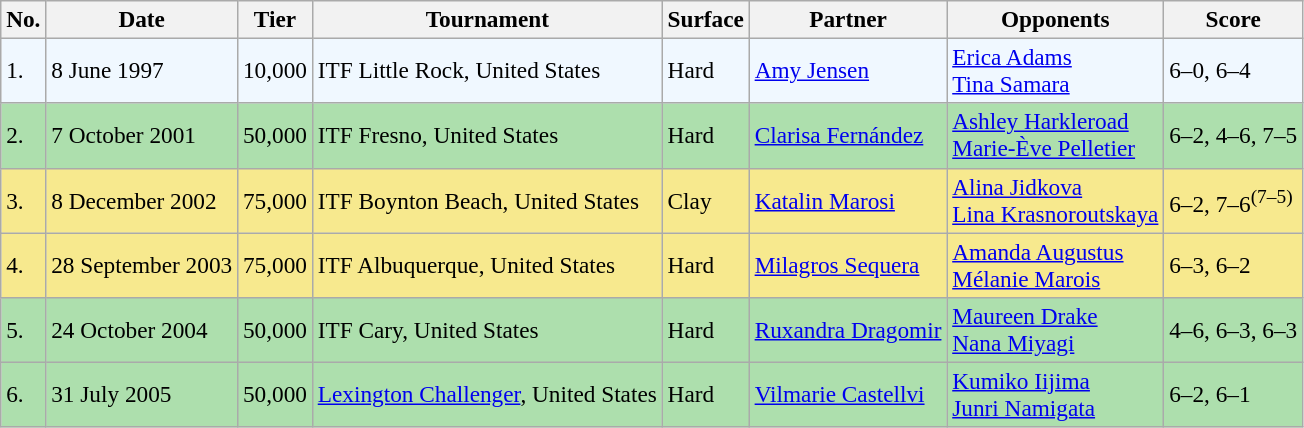<table class="wikitable" style=font-size:97%>
<tr>
<th>No.</th>
<th>Date</th>
<th>Tier</th>
<th>Tournament</th>
<th>Surface</th>
<th>Partner</th>
<th>Opponents</th>
<th>Score</th>
</tr>
<tr style="background:#f0f8ff;">
<td>1.</td>
<td>8 June 1997</td>
<td>10,000</td>
<td>ITF Little Rock, United States</td>
<td>Hard</td>
<td> <a href='#'>Amy Jensen</a></td>
<td> <a href='#'>Erica Adams</a><br> <a href='#'>Tina Samara</a></td>
<td>6–0, 6–4</td>
</tr>
<tr style="background:#addfad;">
<td>2.</td>
<td>7 October 2001</td>
<td>50,000</td>
<td>ITF Fresno, United States</td>
<td>Hard</td>
<td> <a href='#'>Clarisa Fernández</a></td>
<td> <a href='#'>Ashley Harkleroad</a><br> <a href='#'>Marie-Ève Pelletier</a></td>
<td>6–2, 4–6, 7–5</td>
</tr>
<tr style="background:#f7e98e;">
<td>3.</td>
<td>8 December 2002</td>
<td>75,000</td>
<td>ITF Boynton Beach, United States</td>
<td>Clay</td>
<td> <a href='#'>Katalin Marosi</a></td>
<td> <a href='#'>Alina Jidkova</a><br> <a href='#'>Lina Krasnoroutskaya</a></td>
<td>6–2, 7–6<sup>(7–5)</sup></td>
</tr>
<tr style="background:#f7e98e;">
<td>4.</td>
<td>28 September 2003</td>
<td>75,000</td>
<td>ITF Albuquerque, United States</td>
<td>Hard</td>
<td> <a href='#'>Milagros Sequera</a></td>
<td> <a href='#'>Amanda Augustus</a><br> <a href='#'>Mélanie Marois</a></td>
<td>6–3, 6–2</td>
</tr>
<tr style="background:#addfad;">
<td>5.</td>
<td>24 October 2004</td>
<td>50,000</td>
<td>ITF Cary, United States</td>
<td>Hard</td>
<td> <a href='#'>Ruxandra Dragomir</a></td>
<td> <a href='#'>Maureen Drake</a><br> <a href='#'>Nana Miyagi</a></td>
<td>4–6, 6–3, 6–3</td>
</tr>
<tr style="background:#addfad;">
<td>6.</td>
<td>31 July 2005</td>
<td>50,000</td>
<td><a href='#'>Lexington Challenger</a>, United States</td>
<td>Hard</td>
<td> <a href='#'>Vilmarie Castellvi</a></td>
<td> <a href='#'>Kumiko Iijima</a><br> <a href='#'>Junri Namigata</a></td>
<td>6–2, 6–1</td>
</tr>
</table>
